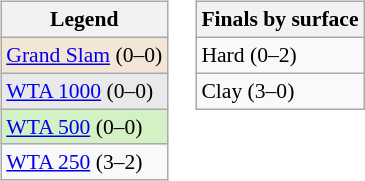<table>
<tr valign=top>
<td><br><table class=wikitable style="font-size:90%">
<tr>
<th>Legend</th>
</tr>
<tr bgcolor=f3e6d7>
<td><a href='#'>Grand Slam</a> (0–0)</td>
</tr>
<tr bgcolor=e9e9e9>
<td><a href='#'>WTA 1000</a> (0–0)</td>
</tr>
<tr bgcolor=d4f1c5>
<td><a href='#'>WTA 500</a> (0–0)</td>
</tr>
<tr>
<td><a href='#'>WTA 250</a> (3–2)</td>
</tr>
</table>
</td>
<td><br><table class=wikitable style="font-size:90%">
<tr>
<th>Finals by surface</th>
</tr>
<tr>
<td>Hard (0–2)</td>
</tr>
<tr>
<td>Clay (3–0)</td>
</tr>
</table>
</td>
</tr>
</table>
